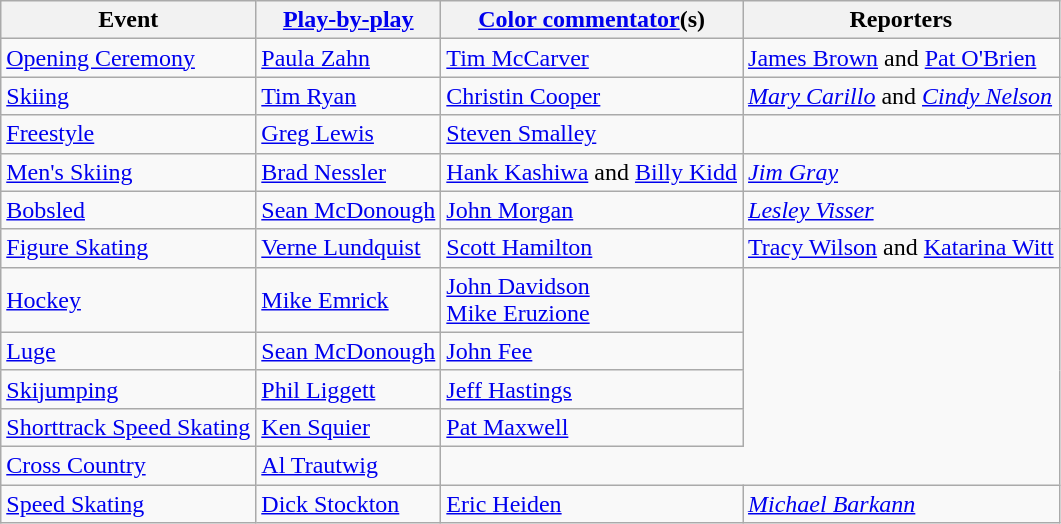<table class="wikitable">
<tr>
<th>Event</th>
<th><a href='#'>Play-by-play</a></th>
<th><a href='#'>Color commentator</a>(s)</th>
<th>Reporters</th>
</tr>
<tr>
<td><a href='#'>Opening Ceremony</a></td>
<td><a href='#'>Paula Zahn</a></td>
<td><a href='#'>Tim McCarver</a></td>
<td><a href='#'>James Brown</a> and <a href='#'>Pat O'Brien</a></td>
</tr>
<tr>
<td><a href='#'>Skiing</a></td>
<td><a href='#'>Tim Ryan</a></td>
<td><a href='#'>Christin Cooper</a></td>
<td><em><a href='#'>Mary Carillo</a></em> and <em><a href='#'>Cindy Nelson</a></em></td>
</tr>
<tr>
<td><a href='#'>Freestyle</a></td>
<td><a href='#'>Greg Lewis</a></td>
<td><a href='#'>Steven Smalley</a></td>
</tr>
<tr>
<td><a href='#'>Men's Skiing</a></td>
<td><a href='#'>Brad Nessler</a></td>
<td><a href='#'>Hank Kashiwa</a> and <a href='#'>Billy Kidd</a></td>
<td><em><a href='#'>Jim Gray</a></em></td>
</tr>
<tr>
<td><a href='#'>Bobsled</a></td>
<td><a href='#'>Sean McDonough</a></td>
<td><a href='#'>John Morgan</a></td>
<td><em><a href='#'>Lesley Visser</a></em></td>
</tr>
<tr>
<td><a href='#'>Figure Skating</a></td>
<td><a href='#'>Verne Lundquist</a></td>
<td><a href='#'>Scott Hamilton</a></td>
<td><a href='#'>Tracy Wilson</a> and <a href='#'>Katarina Witt</a></td>
</tr>
<tr>
<td><a href='#'>Hockey</a></td>
<td><a href='#'>Mike Emrick</a></td>
<td><a href='#'>John Davidson</a><br><a href='#'>Mike Eruzione</a></td>
</tr>
<tr>
<td><a href='#'>Luge</a></td>
<td><a href='#'>Sean McDonough</a></td>
<td><a href='#'>John Fee</a></td>
</tr>
<tr>
<td><a href='#'>Skijumping</a></td>
<td><a href='#'>Phil Liggett</a></td>
<td><a href='#'>Jeff Hastings</a></td>
</tr>
<tr>
<td><a href='#'>Shorttrack Speed Skating</a></td>
<td><a href='#'>Ken Squier</a></td>
<td><a href='#'>Pat Maxwell</a></td>
</tr>
<tr>
<td><a href='#'>Cross Country</a></td>
<td><a href='#'>Al Trautwig</a></td>
</tr>
<tr>
<td><a href='#'>Speed Skating</a></td>
<td><a href='#'>Dick Stockton</a></td>
<td><a href='#'>Eric Heiden</a></td>
<td><em><a href='#'>Michael Barkann</a></em></td>
</tr>
</table>
